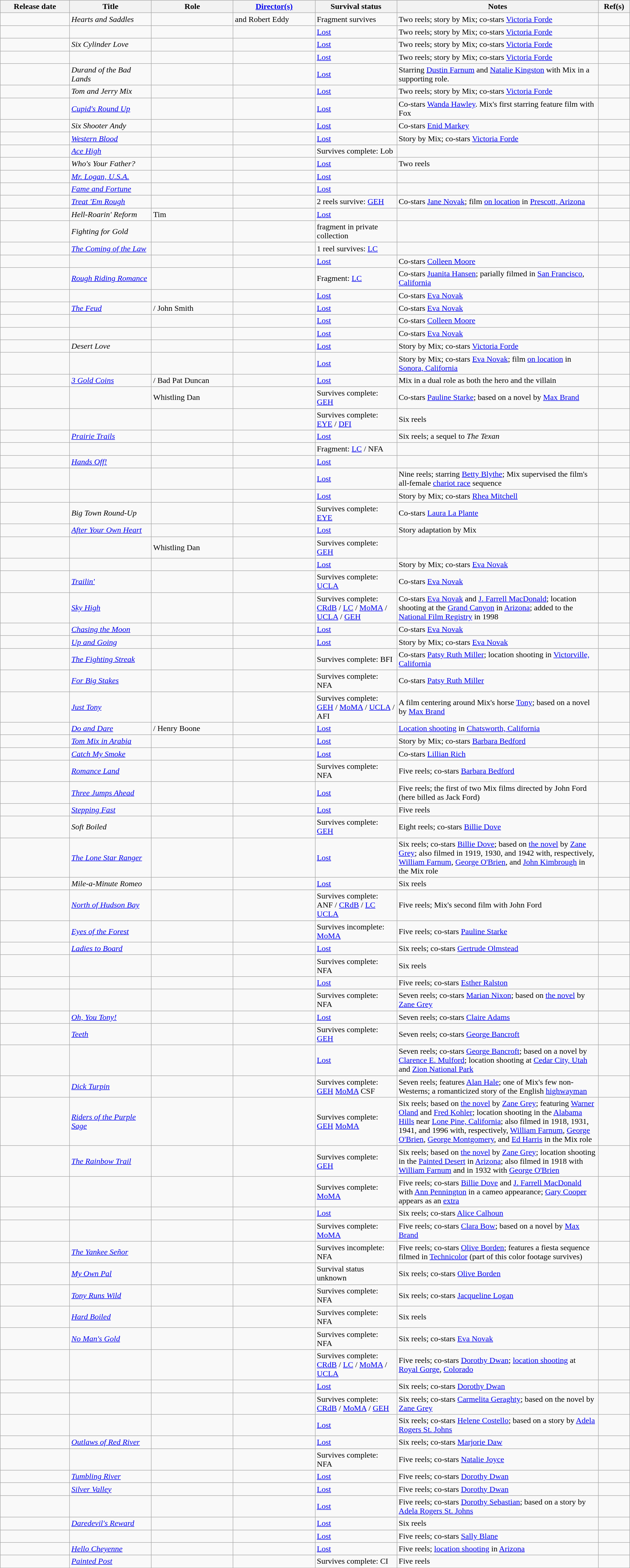<table class="wikitable sortable sticky-header" width=100%>
<tr>
<th scope="col" with=10%>Release date</th>
<th scope="col" width=13%>Title</th>
<th scope="col" width=13%>Role</th>
<th scope="col" width=13%><a href='#'>Director(s)</a></th>
<th scope="col" class="unsortable" width=13%>Survival status</th>
<th scope="col" class="unsortable" width=32%>Notes</th>
<th scope="col" class="unsortable" width=5%>Ref(s)</th>
</tr>
<tr>
<td></td>
<td scope="row"><em>Hearts and Saddles</em></td>
<td></td>
<td> and Robert Eddy</td>
<td>Fragment survives</td>
<td>Two reels; story by Mix; co-stars <a href='#'>Victoria Forde</a></td>
<td align="center"></td>
</tr>
<tr>
<td></td>
<td scope="row"><em></em></td>
<td></td>
<td></td>
<td><a href='#'>Lost</a></td>
<td>Two reels; story by Mix; co-stars <a href='#'>Victoria Forde</a></td>
<td align="center"></td>
</tr>
<tr>
<td></td>
<td scope="row"><em>Six Cylinder Love</em></td>
<td></td>
<td></td>
<td><a href='#'>Lost</a></td>
<td>Two reels; story by Mix; co-stars <a href='#'>Victoria Forde</a></td>
<td align="center"></td>
</tr>
<tr>
<td></td>
<td scope="row"><em></em></td>
<td></td>
<td></td>
<td><a href='#'>Lost</a></td>
<td>Two reels; story by Mix; co-stars <a href='#'>Victoria Forde</a></td>
<td align="center"></td>
</tr>
<tr>
<td></td>
<td scope="row"><em>Durand of the Bad Lands</em></td>
<td></td>
<td></td>
<td><a href='#'>Lost</a></td>
<td>Starring <a href='#'>Dustin Farnum</a> and <a href='#'>Natalie Kingston</a> with Mix in a supporting role.</td>
<td align="center"></td>
</tr>
<tr>
<td></td>
<td scope="row"><em>Tom and Jerry Mix</em></td>
<td></td>
<td></td>
<td><a href='#'>Lost</a></td>
<td>Two reels; story by Mix; co-stars <a href='#'>Victoria Forde</a></td>
<td align="center"></td>
</tr>
<tr>
<td></td>
<td scope="row"><em><a href='#'>Cupid's Round Up</a></em></td>
<td></td>
<td></td>
<td><a href='#'>Lost</a></td>
<td>Co-stars <a href='#'>Wanda Hawley</a>. Mix's first starring feature film with Fox</td>
<td align="center"></td>
</tr>
<tr>
<td></td>
<td scope="row"><em>Six Shooter Andy</em></td>
<td></td>
<td></td>
<td><a href='#'>Lost</a></td>
<td>Co-stars <a href='#'>Enid Markey</a></td>
<td align="center"></td>
</tr>
<tr>
<td></td>
<td scope="row"><em><a href='#'>Western Blood</a></em></td>
<td></td>
<td></td>
<td><a href='#'>Lost</a></td>
<td>Story by Mix; co-stars <a href='#'>Victoria Forde</a></td>
<td align="center"></td>
</tr>
<tr>
<td></td>
<td scope="row"><em><a href='#'>Ace High</a></em></td>
<td></td>
<td></td>
<td>Survives complete: Lob</td>
<td></td>
<td align="center"></td>
</tr>
<tr>
<td></td>
<td scope="row"><em>Who's Your Father?</em></td>
<td></td>
<td></td>
<td><a href='#'>Lost</a></td>
<td>Two reels</td>
<td align="center"></td>
</tr>
<tr>
<td></td>
<td scope="row"><em><a href='#'>Mr. Logan, U.S.A.</a></em></td>
<td></td>
<td></td>
<td><a href='#'>Lost</a></td>
<td></td>
<td align="center"></td>
</tr>
<tr>
<td></td>
<td scope="row"><em><a href='#'>Fame and Fortune</a></em></td>
<td></td>
<td></td>
<td><a href='#'>Lost</a></td>
<td></td>
<td align="center"></td>
</tr>
<tr>
<td></td>
<td scope="row"><em><a href='#'>Treat 'Em Rough</a></em></td>
<td></td>
<td></td>
<td>2 reels survive: <a href='#'>GEH</a></td>
<td>Co-stars <a href='#'>Jane Novak</a>; film <a href='#'>on location</a> in <a href='#'>Prescott, Arizona</a></td>
<td align="center"></td>
</tr>
<tr>
<td></td>
<td scope="row"><em>Hell-Roarin' Reform</em></td>
<td>Tim</td>
<td></td>
<td><a href='#'>Lost</a></td>
<td></td>
<td align="center"></td>
</tr>
<tr>
<td></td>
<td scope="row"><em>Fighting for Gold</em></td>
<td></td>
<td></td>
<td>fragment in private collection</td>
<td></td>
<td align="center"></td>
</tr>
<tr>
<td></td>
<td scope="row"><em><a href='#'>The Coming of the Law</a></em></td>
<td></td>
<td></td>
<td>1 reel survives: <a href='#'>LC</a></td>
<td></td>
<td align="center"></td>
</tr>
<tr>
<td></td>
<td scope="row"><em></em></td>
<td></td>
<td></td>
<td><a href='#'>Lost</a></td>
<td>Co-stars <a href='#'>Colleen Moore</a></td>
<td align="center"></td>
</tr>
<tr>
<td></td>
<td scope="row"><em><a href='#'>Rough Riding Romance</a></em></td>
<td></td>
<td></td>
<td>Fragment: <a href='#'>LC</a></td>
<td>Co-stars <a href='#'>Juanita Hansen</a>; parially filmed in <a href='#'>San Francisco</a>, <a href='#'>California</a></td>
<td align="center"></td>
</tr>
<tr>
<td></td>
<td scope="row"><em></em></td>
<td></td>
<td></td>
<td><a href='#'>Lost</a></td>
<td>Co-stars <a href='#'>Eva Novak</a></td>
<td align="center"></td>
</tr>
<tr>
<td></td>
<td scope="row"><em><a href='#'>The Feud</a></em></td>
<td> / John Smith</td>
<td></td>
<td><a href='#'>Lost</a></td>
<td>Co-stars <a href='#'>Eva Novak</a></td>
<td align="center"></td>
</tr>
<tr>
<td></td>
<td scope="row"><em></em></td>
<td></td>
<td></td>
<td><a href='#'>Lost</a></td>
<td>Co-stars <a href='#'>Colleen Moore</a></td>
<td align="center"></td>
</tr>
<tr>
<td></td>
<td scope="row"><em></em></td>
<td></td>
<td></td>
<td><a href='#'>Lost</a></td>
<td>Co-stars <a href='#'>Eva Novak</a></td>
<td align="center"></td>
</tr>
<tr>
<td></td>
<td scope="row"><em>Desert Love</em></td>
<td></td>
<td></td>
<td><a href='#'>Lost</a></td>
<td>Story by Mix; co-stars <a href='#'>Victoria Forde</a></td>
<td align="center"></td>
</tr>
<tr>
<td></td>
<td scope="row"><em></em></td>
<td></td>
<td></td>
<td><a href='#'>Lost</a></td>
<td>Story by Mix; co-stars <a href='#'>Eva Novak</a>; film <a href='#'>on location</a> in <a href='#'>Sonora, California</a></td>
<td align="center"></td>
</tr>
<tr>
<td></td>
<td scope="row"><em><a href='#'>3 Gold Coins</a></em></td>
<td> / Bad Pat Duncan</td>
<td></td>
<td><a href='#'>Lost</a></td>
<td>Mix in a dual role as both the hero and the villain</td>
<td align="center"></td>
</tr>
<tr>
<td></td>
<td scope="row"><em></em></td>
<td>Whistling Dan</td>
<td></td>
<td>Survives complete: <a href='#'>GEH</a></td>
<td>Co-stars <a href='#'>Pauline Starke</a>; based on a novel by <a href='#'>Max Brand</a></td>
<td align="center"></td>
</tr>
<tr>
<td></td>
<td scope="row"><em></em></td>
<td></td>
<td></td>
<td>Survives complete: <a href='#'>EYE</a> / <a href='#'>DFI</a></td>
<td>Six reels</td>
<td align="center"></td>
</tr>
<tr>
<td></td>
<td scope="row"><em><a href='#'>Prairie Trails</a></em></td>
<td></td>
<td></td>
<td><a href='#'>Lost</a></td>
<td>Six reels; a sequel to <em>The Texan</em></td>
<td align="center"></td>
</tr>
<tr>
<td></td>
<td scope="row"><em></em></td>
<td></td>
<td></td>
<td>Fragment: <a href='#'>LC</a> / NFA</td>
<td></td>
<td align="center"></td>
</tr>
<tr>
<td></td>
<td scope="row"><em><a href='#'>Hands Off!</a></em></td>
<td></td>
<td></td>
<td><a href='#'>Lost</a></td>
<td></td>
<td align="center"></td>
</tr>
<tr>
<td></td>
<td scope="row"><em></em></td>
<td></td>
<td></td>
<td><a href='#'>Lost</a></td>
<td>Nine reels; starring <a href='#'>Betty Blythe</a>; Mix supervised the film's all-female <a href='#'>chariot race</a> sequence</td>
<td align="center"></td>
</tr>
<tr>
<td></td>
<td scope="row"><em></em></td>
<td></td>
<td></td>
<td><a href='#'>Lost</a></td>
<td>Story by Mix; co-stars <a href='#'>Rhea Mitchell</a></td>
<td align="center"></td>
</tr>
<tr>
<td></td>
<td scope="row"><em>Big Town Round-Up</em></td>
<td></td>
<td></td>
<td>Survives complete: <a href='#'>EYE</a></td>
<td>Co-stars <a href='#'>Laura La Plante</a></td>
<td align="center"></td>
</tr>
<tr>
<td></td>
<td scope="row"><em><a href='#'>After Your Own Heart</a></em></td>
<td></td>
<td></td>
<td><a href='#'>Lost</a></td>
<td>Story adaptation by Mix</td>
<td align="center"></td>
</tr>
<tr>
<td></td>
<td scope="row"><em></em></td>
<td>Whistling Dan</td>
<td></td>
<td>Survives complete: <a href='#'>GEH</a></td>
<td></td>
<td align="center"></td>
</tr>
<tr>
<td></td>
<td scope="row"><em></em></td>
<td></td>
<td></td>
<td><a href='#'>Lost</a></td>
<td>Story by Mix; co-stars <a href='#'>Eva Novak</a></td>
<td align="center"></td>
</tr>
<tr>
<td></td>
<td scope="row"><em><a href='#'>Trailin'</a></em></td>
<td></td>
<td></td>
<td>Survives complete: <a href='#'>UCLA</a></td>
<td>Co-stars <a href='#'>Eva Novak</a></td>
<td align="center"></td>
</tr>
<tr>
<td></td>
<td scope="row"><em><a href='#'>Sky High</a></em></td>
<td></td>
<td></td>
<td>Survives complete: <a href='#'>CRdB</a> / <a href='#'>LC</a> / <a href='#'>MoMA</a> / <a href='#'>UCLA</a> / <a href='#'>GEH</a></td>
<td>Co-stars <a href='#'>Eva Novak</a> and <a href='#'>J. Farrell MacDonald</a>; location shooting at the <a href='#'>Grand Canyon</a> in <a href='#'>Arizona</a>; added to the <a href='#'>National Film Registry</a> in 1998</td>
<td align="center"><br></td>
</tr>
<tr>
<td></td>
<td scope="row"><em><a href='#'>Chasing the Moon</a></em></td>
<td></td>
<td></td>
<td><a href='#'>Lost</a></td>
<td>Co-stars <a href='#'>Eva Novak</a></td>
<td align="center"></td>
</tr>
<tr>
<td></td>
<td scope="row"><em><a href='#'>Up and Going</a></em></td>
<td></td>
<td></td>
<td><a href='#'>Lost</a></td>
<td>Story by Mix; co-stars <a href='#'>Eva Novak</a></td>
<td align="center"></td>
</tr>
<tr>
<td></td>
<td scope="row"><em><a href='#'>The Fighting Streak</a></em></td>
<td></td>
<td></td>
<td>Survives complete: BFI</td>
<td>Co-stars <a href='#'>Patsy Ruth Miller</a>; location shooting in <a href='#'>Victorville, California</a></td>
<td align="center"></td>
</tr>
<tr>
<td></td>
<td scope="row"><em><a href='#'>For Big Stakes</a></em></td>
<td></td>
<td></td>
<td>Survives complete: NFA</td>
<td>Co-stars <a href='#'>Patsy Ruth Miller</a></td>
<td align="center"></td>
</tr>
<tr>
<td></td>
<td scope="row"><em><a href='#'>Just Tony</a></em></td>
<td></td>
<td></td>
<td>Survives complete: <a href='#'>GEH</a> / <a href='#'>MoMA</a> / <a href='#'>UCLA</a> / AFI</td>
<td>A film centering around Mix's horse <a href='#'>Tony</a>; based on a novel by <a href='#'>Max Brand</a></td>
<td align="center"></td>
</tr>
<tr>
<td></td>
<td scope="row"><em><a href='#'>Do and Dare</a></em></td>
<td> / Henry Boone</td>
<td></td>
<td><a href='#'>Lost</a></td>
<td><a href='#'>Location shooting</a> in <a href='#'>Chatsworth, California</a></td>
<td align="center"></td>
</tr>
<tr>
<td></td>
<td scope="row"><em><a href='#'>Tom Mix in Arabia</a></em></td>
<td></td>
<td></td>
<td><a href='#'>Lost</a></td>
<td>Story by Mix; co-stars <a href='#'>Barbara Bedford</a></td>
<td align="center"></td>
</tr>
<tr>
<td></td>
<td scope="row"><em><a href='#'>Catch My Smoke</a></em></td>
<td></td>
<td></td>
<td><a href='#'>Lost</a></td>
<td>Co-stars <a href='#'>Lillian Rich</a></td>
<td align="center"></td>
</tr>
<tr>
<td></td>
<td scope="row"><em><a href='#'>Romance Land</a></em></td>
<td></td>
<td></td>
<td>Survives complete: NFA</td>
<td>Five reels; co-stars <a href='#'>Barbara Bedford</a></td>
<td align="center"><br></td>
</tr>
<tr>
<td></td>
<td scope="row"><em><a href='#'>Three Jumps Ahead</a></em></td>
<td></td>
<td></td>
<td><a href='#'>Lost</a></td>
<td>Five reels; the first of two Mix films directed by John Ford (here billed as Jack Ford)</td>
<td align="center"></td>
</tr>
<tr>
<td></td>
<td scope="row"><em><a href='#'>Stepping Fast</a></em></td>
<td></td>
<td></td>
<td><a href='#'>Lost</a></td>
<td>Five reels</td>
<td align="center"></td>
</tr>
<tr>
<td></td>
<td scope="row"><em>Soft Boiled</em></td>
<td></td>
<td></td>
<td>Survives complete: <a href='#'>GEH</a></td>
<td>Eight reels; co-stars <a href='#'>Billie Dove</a></td>
<td align="center"></td>
</tr>
<tr>
<td></td>
<td scope="row"><em><a href='#'>The Lone Star Ranger</a></em></td>
<td></td>
<td></td>
<td><a href='#'>Lost</a></td>
<td>Six reels; co-stars <a href='#'>Billie Dove</a>; based on <a href='#'>the novel</a> by <a href='#'>Zane Grey</a>; also filmed in 1919, 1930, and 1942 with, respectively, <a href='#'>William Farnum</a>, <a href='#'>George O'Brien</a>, and <a href='#'>John Kimbrough</a> in the Mix role</td>
<td align="center"></td>
</tr>
<tr>
<td></td>
<td scope="row"><em>Mile-a-Minute Romeo</em></td>
<td></td>
<td></td>
<td><a href='#'>Lost</a></td>
<td>Six reels</td>
<td align="center"></td>
</tr>
<tr>
<td></td>
<td scope="row"><em><a href='#'>North of Hudson Bay</a></em></td>
<td></td>
<td></td>
<td>Survives complete: ANF / <a href='#'>CRdB</a> / <a href='#'>LC</a> <a href='#'>UCLA</a></td>
<td>Five reels; Mix's second film with John Ford</td>
<td align="center"></td>
</tr>
<tr>
<td></td>
<td scope="row"><em><a href='#'>Eyes of the Forest</a></em></td>
<td></td>
<td></td>
<td>Survives incomplete: <a href='#'>MoMA</a></td>
<td>Five reels; co-stars <a href='#'>Pauline Starke</a></td>
<td align="center"></td>
</tr>
<tr>
<td></td>
<td scope="row"><em><a href='#'>Ladies to Board</a></em></td>
<td></td>
<td></td>
<td><a href='#'>Lost</a></td>
<td>Six reels; co-stars <a href='#'>Gertrude Olmstead</a></td>
<td align="center"></td>
</tr>
<tr>
<td></td>
<td scope="row"><em></em></td>
<td></td>
<td></td>
<td>Survives complete: NFA</td>
<td>Six reels</td>
<td align="center"></td>
</tr>
<tr>
<td></td>
<td scope="row"><em></em></td>
<td></td>
<td></td>
<td><a href='#'>Lost</a></td>
<td>Five reels; co-stars <a href='#'>Esther Ralston</a></td>
<td align="center"></td>
</tr>
<tr>
<td></td>
<td scope="row"><em></em></td>
<td></td>
<td></td>
<td>Survives complete: NFA</td>
<td>Seven reels; co-stars <a href='#'>Marian Nixon</a>; based on <a href='#'>the novel</a> by <a href='#'>Zane Grey</a></td>
<td align="center"></td>
</tr>
<tr>
<td></td>
<td scope="row"><em><a href='#'>Oh, You Tony!</a></em></td>
<td></td>
<td></td>
<td><a href='#'>Lost</a></td>
<td>Seven reels; co-stars <a href='#'>Claire Adams</a></td>
<td align="center"></td>
</tr>
<tr>
<td></td>
<td scope="row"><em><a href='#'>Teeth</a></em></td>
<td></td>
<td></td>
<td>Survives complete: <a href='#'>GEH</a></td>
<td>Seven reels; co-stars <a href='#'>George Bancroft</a></td>
<td align="center"></td>
</tr>
<tr>
<td></td>
<td scope="row"><em></em></td>
<td></td>
<td></td>
<td><a href='#'>Lost</a></td>
<td>Seven reels; co-stars <a href='#'>George Bancroft</a>; based on a novel by <a href='#'>Clarence E. Mulford</a>; location shooting at <a href='#'>Cedar City, Utah</a> and <a href='#'>Zion National Park</a></td>
<td align="center"></td>
</tr>
<tr>
<td></td>
<td scope="row"><em><a href='#'>Dick Turpin</a></em></td>
<td></td>
<td></td>
<td>Survives complete: <a href='#'>GEH</a> <a href='#'>MoMA</a> CSF</td>
<td>Seven reels; features <a href='#'>Alan Hale</a>; one of Mix's few non-Westerns; a romanticized story of the English <a href='#'>highwayman</a></td>
<td align="center"></td>
</tr>
<tr>
<td></td>
<td scope="row"><em><a href='#'>Riders of the Purple Sage</a></em></td>
<td></td>
<td></td>
<td>Survives complete: <a href='#'>GEH</a> <a href='#'>MoMA</a></td>
<td>Six reels; based on <a href='#'>the novel</a> by <a href='#'>Zane Grey</a>; featuring <a href='#'>Warner Oland</a> and <a href='#'>Fred Kohler</a>; location shooting in the <a href='#'>Alabama Hills</a> near <a href='#'>Lone Pine, California</a>; also filmed in 1918, 1931, 1941, and 1996 with, respectively, <a href='#'>William Farnum</a>, <a href='#'>George O'Brien</a>, <a href='#'>George Montgomery</a>, and <a href='#'>Ed Harris</a> in the Mix role</td>
<td align="center"><br></td>
</tr>
<tr>
<td></td>
<td scope="row"><em><a href='#'>The Rainbow Trail</a></em></td>
<td></td>
<td></td>
<td>Survives complete: <a href='#'>GEH</a></td>
<td>Six reels; based on <a href='#'>the novel</a> by <a href='#'>Zane Grey</a>; location shooting in the <a href='#'>Painted Desert</a> in <a href='#'>Arizona</a>; also filmed in 1918 with <a href='#'>William Farnum</a> and in 1932 with <a href='#'>George O'Brien</a></td>
<td align="center"><br></td>
</tr>
<tr>
<td></td>
<td scope="row"><em></em></td>
<td></td>
<td></td>
<td>Survives complete: <a href='#'>MoMA</a></td>
<td>Five reels; co-stars <a href='#'>Billie Dove</a> and <a href='#'>J. Farrell MacDonald</a> with <a href='#'>Ann Pennington</a> in a cameo appearance; <a href='#'>Gary Cooper</a> appears as an <a href='#'>extra</a></td>
<td align="center"><br></td>
</tr>
<tr>
<td></td>
<td scope="row"><em></em></td>
<td></td>
<td></td>
<td><a href='#'>Lost</a></td>
<td>Six reels; co-stars <a href='#'>Alice Calhoun</a></td>
<td align="center"></td>
</tr>
<tr>
<td></td>
<td scope="row"><em></em></td>
<td></td>
<td></td>
<td>Survives complete: <a href='#'>MoMA</a></td>
<td>Five reels; co-stars <a href='#'>Clara Bow</a>; based on a novel by <a href='#'>Max Brand</a></td>
<td align="center"></td>
</tr>
<tr>
<td></td>
<td scope="row"><em><a href='#'>The Yankee Señor</a></em></td>
<td></td>
<td></td>
<td>Survives incomplete: NFA</td>
<td>Five reels; co-stars <a href='#'>Olive Borden</a>; features a fiesta sequence filmed in <a href='#'>Technicolor</a> (part of this color footage survives)</td>
<td align="center"></td>
</tr>
<tr>
<td></td>
<td scope="row"><em><a href='#'>My Own Pal</a></em></td>
<td></td>
<td></td>
<td>Survival status unknown</td>
<td>Six reels; co-stars <a href='#'>Olive Borden</a></td>
<td align="center"></td>
</tr>
<tr>
<td></td>
<td scope="row"><em><a href='#'>Tony Runs Wild</a></em></td>
<td></td>
<td></td>
<td>Survives complete: NFA</td>
<td>Six reels; co-stars <a href='#'>Jacqueline Logan</a></td>
<td align="center"></td>
</tr>
<tr>
<td></td>
<td scope="row"><em><a href='#'>Hard Boiled</a></em></td>
<td></td>
<td></td>
<td>Survives complete: NFA</td>
<td>Six reels</td>
<td align="center"></td>
</tr>
<tr>
<td></td>
<td scope="row"><em><a href='#'>No Man's Gold</a></em></td>
<td></td>
<td></td>
<td>Survives complete: NFA</td>
<td>Six reels; co-stars <a href='#'>Eva Novak</a></td>
<td align="center"></td>
</tr>
<tr>
<td></td>
<td scope="row"><em></em></td>
<td></td>
<td></td>
<td>Survives complete: <a href='#'>CRdB</a> / <a href='#'>LC</a> / <a href='#'>MoMA</a> / <a href='#'>UCLA</a></td>
<td>Five reels; co-stars <a href='#'>Dorothy Dwan</a>; <a href='#'>location shooting</a> at <a href='#'>Royal Gorge</a>, <a href='#'>Colorado</a></td>
<td align="center"></td>
</tr>
<tr>
<td></td>
<td scope="row"><em></em></td>
<td></td>
<td></td>
<td><a href='#'>Lost</a></td>
<td>Six reels; co-stars <a href='#'>Dorothy Dwan</a></td>
<td align="center"></td>
</tr>
<tr>
<td></td>
<td scope="row"><em></em></td>
<td></td>
<td></td>
<td>Survives complete: <a href='#'>CRdB</a> / <a href='#'>MoMA</a> / <a href='#'>GEH</a></td>
<td>Six reels; co-stars <a href='#'>Carmelita Geraghty</a>; based on the novel by <a href='#'>Zane Grey</a></td>
<td align="center"></td>
</tr>
<tr>
<td></td>
<td scope="row"><em></em></td>
<td></td>
<td></td>
<td><a href='#'>Lost</a></td>
<td>Six reels; co-stars <a href='#'>Helene Costello</a>; based on a story by <a href='#'>Adela Rogers St. Johns</a></td>
<td align="center"></td>
</tr>
<tr>
<td></td>
<td scope="row"><em><a href='#'>Outlaws of Red River</a></em></td>
<td></td>
<td></td>
<td><a href='#'>Lost</a></td>
<td>Six reels; co-stars <a href='#'>Marjorie Daw</a></td>
<td align="center"></td>
</tr>
<tr>
<td></td>
<td scope="row"><em></em></td>
<td></td>
<td></td>
<td>Survives complete: NFA</td>
<td>Five reels; co-stars <a href='#'>Natalie Joyce</a></td>
<td align="center"></td>
</tr>
<tr>
<td></td>
<td scope="row"><em><a href='#'>Tumbling River</a></em></td>
<td></td>
<td></td>
<td><a href='#'>Lost</a></td>
<td>Five reels; co-stars <a href='#'>Dorothy Dwan</a></td>
<td align="center"></td>
</tr>
<tr>
<td></td>
<td scope="row"><em><a href='#'>Silver Valley</a></em></td>
<td></td>
<td></td>
<td><a href='#'>Lost</a></td>
<td>Five reels; co-stars <a href='#'>Dorothy Dwan</a></td>
<td align="center"></td>
</tr>
<tr>
<td></td>
<td scope="row"><em></em></td>
<td></td>
<td></td>
<td><a href='#'>Lost</a></td>
<td>Five reels; co-stars <a href='#'>Dorothy Sebastian</a>; based on a story by <a href='#'>Adela Rogers St. Johns</a></td>
<td align="center"></td>
</tr>
<tr>
<td></td>
<td scope="row"><em><a href='#'>Daredevil's Reward</a></em></td>
<td></td>
<td></td>
<td><a href='#'>Lost</a></td>
<td>Six reels</td>
<td align="center"></td>
</tr>
<tr>
<td></td>
<td scope="row"><em></em></td>
<td></td>
<td></td>
<td><a href='#'>Lost</a></td>
<td>Five reels; co-stars <a href='#'>Sally Blane</a></td>
<td align="center"></td>
</tr>
<tr>
<td></td>
<td scope="row"><em><a href='#'>Hello Cheyenne</a></em></td>
<td></td>
<td></td>
<td><a href='#'>Lost</a></td>
<td>Five reels; <a href='#'>location shooting</a> in <a href='#'>Arizona</a></td>
<td align="center"></td>
</tr>
<tr>
<td></td>
<td scope="row"><em><a href='#'>Painted Post</a></em></td>
<td></td>
<td></td>
<td>Survives complete: CI</td>
<td>Five reels</td>
<td align="center"></td>
</tr>
</table>
